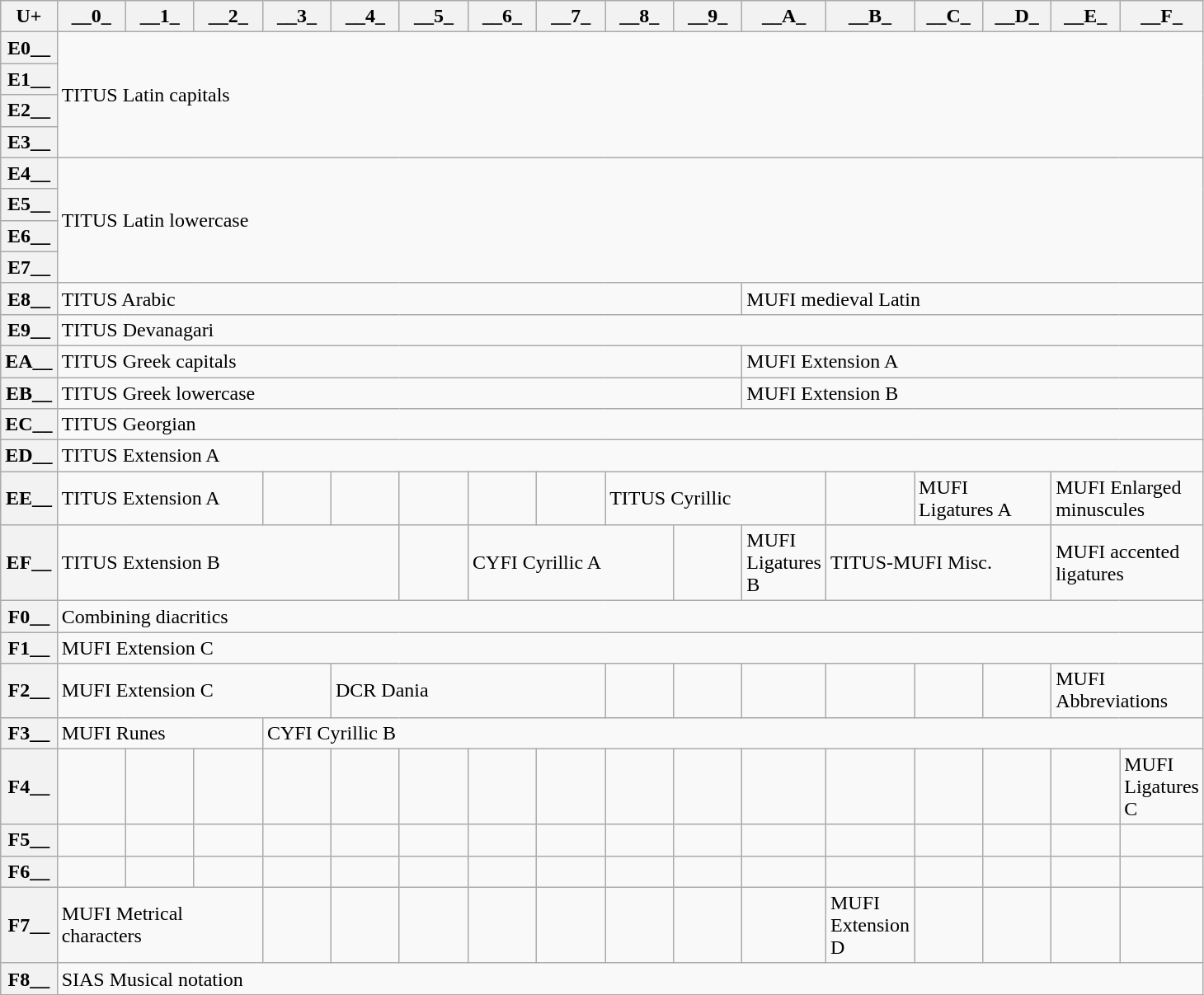<table class="wikitable collapsible">
<tr>
<th>U+</th>
<th style="width:3em">__0_</th>
<th style="width:3em">__1_</th>
<th style="width:3em">__2_</th>
<th style="width:3em">__3_</th>
<th style="width:3em">__4_</th>
<th style="width:3em">__5_</th>
<th style="width:3em">__6_</th>
<th style="width:3em">__7_</th>
<th style="width:3em">__8_</th>
<th style="width:3em">__9_</th>
<th style="width:3em">__A_</th>
<th style="width:3em">__B_</th>
<th style="width:3em">__C_</th>
<th style="width:3em">__D_</th>
<th style="width:3em">__E_</th>
<th style="width:3em">__F_</th>
</tr>
<tr>
<th>E0__</th>
<td colspan=16 rowspan=4>TITUS Latin capitals</td>
</tr>
<tr>
<th>E1__</th>
</tr>
<tr>
<th>E2__</th>
</tr>
<tr>
<th>E3__</th>
</tr>
<tr>
<th>E4__</th>
<td colspan=16 rowspan=4>TITUS Latin lowercase</td>
</tr>
<tr>
<th>E5__</th>
</tr>
<tr>
<th>E6__</th>
</tr>
<tr>
<th>E7__</th>
</tr>
<tr>
<th>E8__</th>
<td colspan=10>TITUS Arabic</td>
<td colspan=6>MUFI medieval Latin</td>
</tr>
<tr>
<th>E9__</th>
<td colspan=16>TITUS Devanagari</td>
</tr>
<tr>
<th>EA__</th>
<td colspan=10>TITUS Greek capitals</td>
<td colspan=6>MUFI Extension A</td>
</tr>
<tr>
<th>EB__</th>
<td colspan=10>TITUS Greek lowercase</td>
<td colspan=6>MUFI Extension B</td>
</tr>
<tr>
<th>EC__</th>
<td colspan=16>TITUS Georgian</td>
</tr>
<tr>
<th>ED__</th>
<td colspan=16>TITUS Extension A</td>
</tr>
<tr>
<th>EE__</th>
<td colspan=3>TITUS Extension A</td>
<td></td>
<td></td>
<td></td>
<td></td>
<td></td>
<td colspan=3>TITUS Cyrillic</td>
<td></td>
<td colspan=2>MUFI Ligatures A</td>
<td colspan=2>MUFI Enlarged minuscules</td>
</tr>
<tr>
<th>EF__</th>
<td colspan=5>TITUS Extension B</td>
<td></td>
<td colspan=3>CYFI Cyrillic A</td>
<td></td>
<td>MUFI Ligatures B</td>
<td colspan=3>TITUS-MUFI Misc.</td>
<td colspan=2>MUFI accented ligatures</td>
</tr>
<tr>
<th>F0__</th>
<td colspan=16>Combining diacritics</td>
</tr>
<tr>
<th>F1__</th>
<td colspan=16>MUFI Extension C</td>
</tr>
<tr>
<th>F2__</th>
<td colspan=4>MUFI Extension C</td>
<td colspan=4>DCR Dania</td>
<td></td>
<td></td>
<td></td>
<td></td>
<td></td>
<td></td>
<td colspan=2>MUFI Abbreviations</td>
</tr>
<tr>
<th>F3__</th>
<td colspan=3>MUFI Runes</td>
<td colspan=13>CYFI Cyrillic B</td>
</tr>
<tr>
<th>F4__</th>
<td></td>
<td></td>
<td></td>
<td></td>
<td></td>
<td></td>
<td></td>
<td></td>
<td></td>
<td></td>
<td></td>
<td></td>
<td></td>
<td></td>
<td></td>
<td>MUFI Ligatures C</td>
</tr>
<tr>
<th>F5__</th>
<td></td>
<td></td>
<td></td>
<td></td>
<td></td>
<td></td>
<td></td>
<td></td>
<td></td>
<td></td>
<td></td>
<td></td>
<td></td>
<td></td>
<td></td>
<td></td>
</tr>
<tr>
<th>F6__</th>
<td></td>
<td></td>
<td></td>
<td></td>
<td></td>
<td></td>
<td></td>
<td></td>
<td></td>
<td></td>
<td></td>
<td></td>
<td></td>
<td></td>
<td></td>
<td></td>
</tr>
<tr>
<th>F7__</th>
<td colspan=3>MUFI Metrical characters</td>
<td></td>
<td></td>
<td></td>
<td></td>
<td></td>
<td></td>
<td></td>
<td></td>
<td>MUFI Extension D</td>
<td></td>
<td></td>
<td></td>
<td></td>
</tr>
<tr>
<th>F8__</th>
<td colspan=16>SIAS Musical notation</td>
</tr>
<tr>
</tr>
</table>
